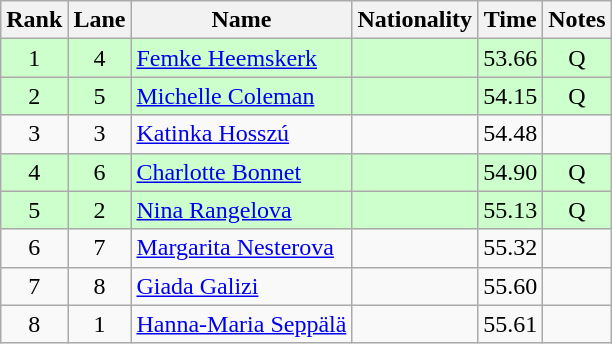<table class="wikitable sortable" style="text-align:center">
<tr>
<th>Rank</th>
<th>Lane</th>
<th>Name</th>
<th>Nationality</th>
<th>Time</th>
<th>Notes</th>
</tr>
<tr bgcolor=ccffcc>
<td>1</td>
<td>4</td>
<td align=left><a href='#'>Femke Heemskerk</a></td>
<td align=left></td>
<td>53.66</td>
<td>Q</td>
</tr>
<tr bgcolor=ccffcc>
<td>2</td>
<td>5</td>
<td align=left><a href='#'>Michelle Coleman</a></td>
<td align=left></td>
<td>54.15</td>
<td>Q</td>
</tr>
<tr>
<td>3</td>
<td>3</td>
<td align=left><a href='#'>Katinka Hosszú</a></td>
<td align=left></td>
<td>54.48</td>
<td></td>
</tr>
<tr bgcolor=ccffcc>
<td>4</td>
<td>6</td>
<td align=left><a href='#'>Charlotte Bonnet</a></td>
<td align=left></td>
<td>54.90</td>
<td>Q</td>
</tr>
<tr bgcolor=ccffcc>
<td>5</td>
<td>2</td>
<td align=left><a href='#'>Nina Rangelova</a></td>
<td align=left></td>
<td>55.13</td>
<td>Q</td>
</tr>
<tr>
<td>6</td>
<td>7</td>
<td align=left><a href='#'>Margarita Nesterova</a></td>
<td align=left></td>
<td>55.32</td>
<td></td>
</tr>
<tr>
<td>7</td>
<td>8</td>
<td align=left><a href='#'>Giada Galizi</a></td>
<td align=left></td>
<td>55.60</td>
<td></td>
</tr>
<tr>
<td>8</td>
<td>1</td>
<td align=left><a href='#'>Hanna-Maria Seppälä</a></td>
<td align=left></td>
<td>55.61</td>
<td></td>
</tr>
</table>
